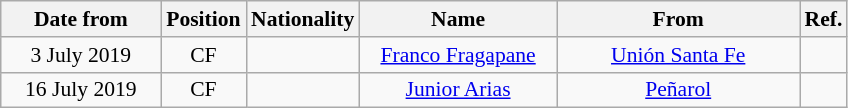<table class="wikitable" style="text-align:center; font-size:90%; ">
<tr>
<th style="background:#; color:#; width:100px;">Date from</th>
<th style="background:#; color:#; width:50px;">Position</th>
<th style="background:#; color:#; width:50px;">Nationality</th>
<th style="background:#; color:#; width:125px;">Name</th>
<th style="background:#; color:#; width:155px;">From</th>
<th style="background:#; color:#; width:25px;">Ref.</th>
</tr>
<tr>
<td>3 July 2019</td>
<td>CF</td>
<td></td>
<td><a href='#'>Franco Fragapane</a></td>
<td> <a href='#'>Unión Santa Fe</a></td>
<td></td>
</tr>
<tr>
<td>16 July 2019</td>
<td>CF</td>
<td></td>
<td><a href='#'>Junior Arias</a></td>
<td> <a href='#'>Peñarol</a></td>
<td></td>
</tr>
</table>
